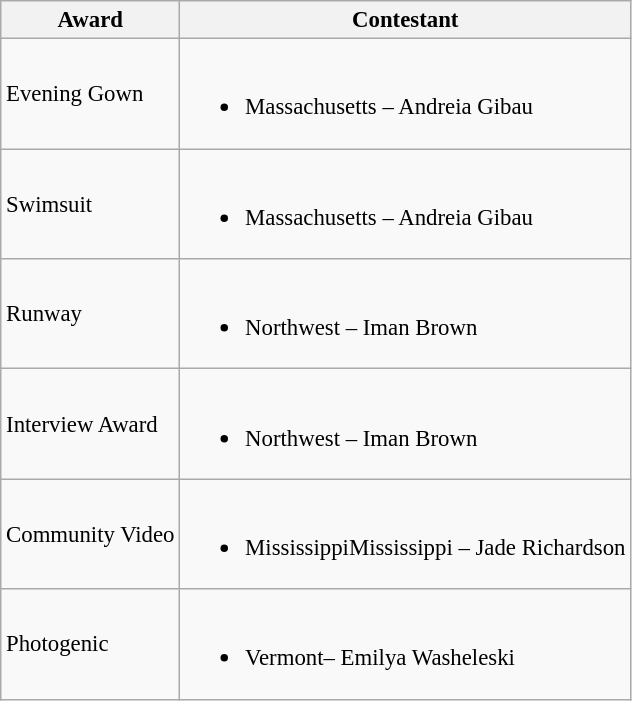<table class="wikitable sortable" style="font-size: 95%;">
<tr>
<th>Award</th>
<th>Contestant</th>
</tr>
<tr>
<td>Evening Gown</td>
<td><br><ul><li>Massachusetts – Andreia Gibau</li></ul></td>
</tr>
<tr>
<td>Swimsuit</td>
<td><br><ul><li>Massachusetts – Andreia Gibau</li></ul></td>
</tr>
<tr>
<td>Runway</td>
<td><br><ul><li>Northwest – Iman Brown</li></ul></td>
</tr>
<tr>
<td>Interview Award</td>
<td><br><ul><li>Northwest – Iman Brown</li></ul></td>
</tr>
<tr>
<td>Community Video</td>
<td><br><ul><li>MississippiMississippi – Jade Richardson</li></ul></td>
</tr>
<tr>
<td>Photogenic</td>
<td><br><ul><li>Vermont– Emilya Washeleski</li></ul></td>
</tr>
</table>
